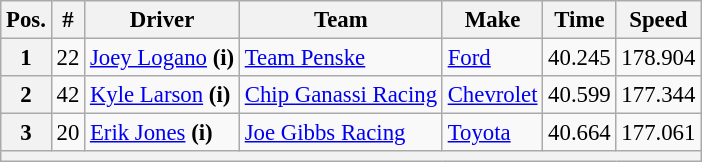<table class="wikitable" style="font-size:95%">
<tr>
<th>Pos.</th>
<th>#</th>
<th>Driver</th>
<th>Team</th>
<th>Make</th>
<th>Time</th>
<th>Speed</th>
</tr>
<tr>
<th>1</th>
<td>22</td>
<td><a href='#'>Joey Logano</a> <strong>(i)</strong></td>
<td><a href='#'>Team Penske</a></td>
<td><a href='#'>Ford</a></td>
<td>40.245</td>
<td>178.904</td>
</tr>
<tr>
<th>2</th>
<td>42</td>
<td><a href='#'>Kyle Larson</a> <strong>(i)</strong></td>
<td><a href='#'>Chip Ganassi Racing</a></td>
<td><a href='#'>Chevrolet</a></td>
<td>40.599</td>
<td>177.344</td>
</tr>
<tr>
<th>3</th>
<td>20</td>
<td><a href='#'>Erik Jones</a> <strong>(i)</strong></td>
<td><a href='#'>Joe Gibbs Racing</a></td>
<td><a href='#'>Toyota</a></td>
<td>40.664</td>
<td>177.061</td>
</tr>
<tr>
<th colspan="7"></th>
</tr>
</table>
